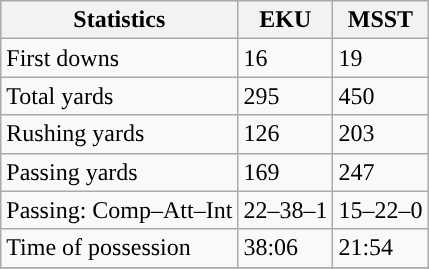<table class="wikitable" style="float: left;">
<tr>
<th>Statistics</th>
<th>EKU</th>
<th>MSST</th>
</tr>
<tr>
<td>First downs</td>
<td>16</td>
<td>19</td>
</tr>
<tr>
<td>Total yards</td>
<td>295</td>
<td>450</td>
</tr>
<tr>
<td>Rushing yards</td>
<td>126</td>
<td>203</td>
</tr>
<tr>
<td>Passing yards</td>
<td>169</td>
<td>247</td>
</tr>
<tr>
<td>Passing: Comp–Att–Int</td>
<td>22–38–1</td>
<td>15–22–0</td>
</tr>
<tr>
<td>Time of possession</td>
<td>38:06</td>
<td>21:54</td>
</tr>
<tr>
</tr>
</table>
